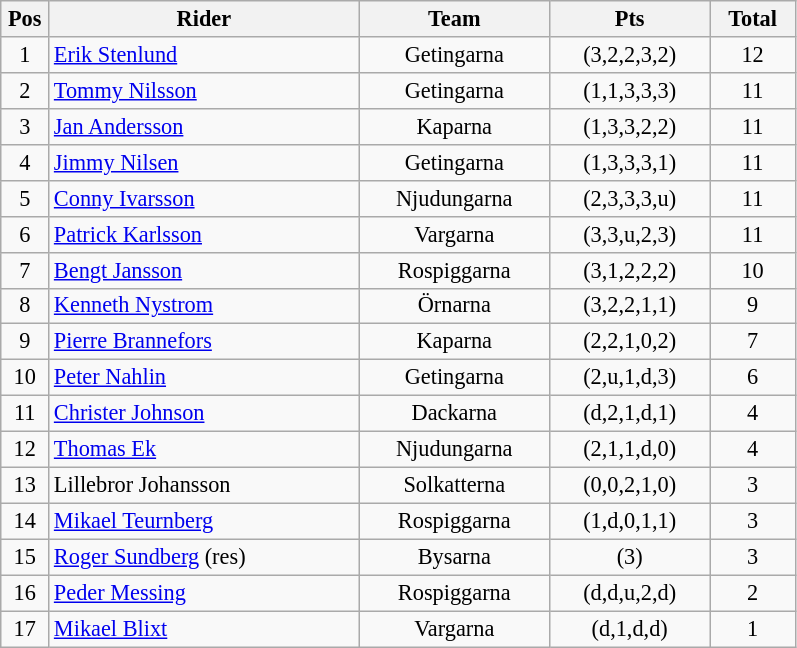<table class=wikitable style="font-size:93%;">
<tr>
<th width=25px>Pos</th>
<th width=200px>Rider</th>
<th width=120px>Team</th>
<th width=100px>Pts</th>
<th width=50px>Total</th>
</tr>
<tr align=center>
<td>1</td>
<td align=left><a href='#'>Erik Stenlund</a></td>
<td>Getingarna</td>
<td>(3,2,2,3,2)</td>
<td>12</td>
</tr>
<tr align=center>
<td>2</td>
<td align=left><a href='#'>Tommy Nilsson</a></td>
<td>Getingarna</td>
<td>(1,1,3,3,3)</td>
<td>11</td>
</tr>
<tr align=center>
<td>3</td>
<td align=left><a href='#'>Jan Andersson</a></td>
<td>Kaparna</td>
<td>(1,3,3,2,2)</td>
<td>11</td>
</tr>
<tr align=center>
<td>4</td>
<td align=left><a href='#'>Jimmy Nilsen</a></td>
<td>Getingarna</td>
<td>(1,3,3,3,1)</td>
<td>11</td>
</tr>
<tr align=center>
<td>5</td>
<td align=left><a href='#'>Conny Ivarsson</a></td>
<td>Njudungarna</td>
<td>(2,3,3,3,u)</td>
<td>11</td>
</tr>
<tr align=center>
<td>6</td>
<td align=left><a href='#'>Patrick Karlsson</a></td>
<td>Vargarna</td>
<td>(3,3,u,2,3)</td>
<td>11</td>
</tr>
<tr align=center>
<td>7</td>
<td align=left><a href='#'>Bengt Jansson</a></td>
<td>Rospiggarna</td>
<td>(3,1,2,2,2)</td>
<td>10</td>
</tr>
<tr align=center>
<td>8</td>
<td align=left><a href='#'>Kenneth Nystrom</a></td>
<td>Örnarna</td>
<td>(3,2,2,1,1)</td>
<td>9</td>
</tr>
<tr align=center>
<td>9</td>
<td align=left><a href='#'>Pierre Brannefors</a></td>
<td>Kaparna</td>
<td>(2,2,1,0,2)</td>
<td>7</td>
</tr>
<tr align=center>
<td>10</td>
<td align=left><a href='#'>Peter Nahlin</a></td>
<td>Getingarna</td>
<td>(2,u,1,d,3)</td>
<td>6</td>
</tr>
<tr align=center>
<td>11</td>
<td align=left><a href='#'>Christer Johnson</a></td>
<td>Dackarna</td>
<td>(d,2,1,d,1)</td>
<td>4</td>
</tr>
<tr align=center>
<td>12</td>
<td align=left><a href='#'>Thomas Ek</a></td>
<td>Njudungarna</td>
<td>(2,1,1,d,0)</td>
<td>4</td>
</tr>
<tr align=center>
<td>13</td>
<td align=left>Lillebror Johansson</td>
<td>Solkatterna</td>
<td>(0,0,2,1,0)</td>
<td>3</td>
</tr>
<tr align=center>
<td>14</td>
<td align=left><a href='#'>Mikael Teurnberg</a></td>
<td>Rospiggarna</td>
<td>(1,d,0,1,1)</td>
<td>3</td>
</tr>
<tr align=center>
<td>15</td>
<td align=left><a href='#'>Roger Sundberg</a> (res)</td>
<td>Bysarna</td>
<td>(3)</td>
<td>3</td>
</tr>
<tr align=center>
<td>16</td>
<td align=left><a href='#'>Peder Messing</a></td>
<td>Rospiggarna</td>
<td>(d,d,u,2,d)</td>
<td>2</td>
</tr>
<tr align=center>
<td>17</td>
<td align=left><a href='#'>Mikael Blixt</a></td>
<td>Vargarna</td>
<td>(d,1,d,d)</td>
<td>1</td>
</tr>
</table>
